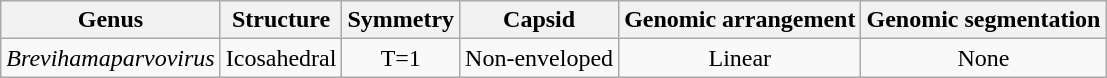<table class="wikitable sortable" style="text-align:center">
<tr>
<th>Genus</th>
<th>Structure</th>
<th>Symmetry</th>
<th>Capsid</th>
<th>Genomic arrangement</th>
<th>Genomic segmentation</th>
</tr>
<tr>
<td><em>Brevihamaparvovirus</em></td>
<td>Icosahedral</td>
<td>T=1</td>
<td>Non-enveloped</td>
<td>Linear</td>
<td>None</td>
</tr>
</table>
